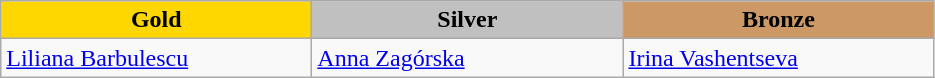<table class="wikitable" style="text-align:left">
<tr align="center">
<td width=200 bgcolor=gold><strong>Gold</strong></td>
<td width=200 bgcolor=silver><strong>Silver</strong></td>
<td width=200 bgcolor=CC9966><strong>Bronze</strong></td>
</tr>
<tr>
<td><a href='#'>Liliana Barbulescu</a><br><em></em></td>
<td><a href='#'>Anna Zagórska</a><br><em></em></td>
<td><a href='#'>Irina Vashentseva</a><br><em></em></td>
</tr>
</table>
